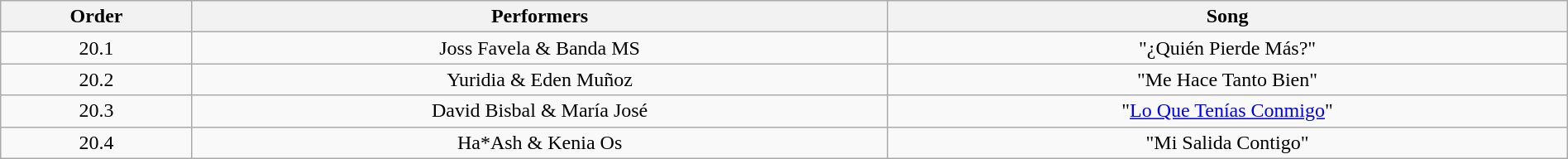<table class="wikitable" style="text-align:center; width:100%">
<tr>
<th>Order</th>
<th>Performers</th>
<th>Song</th>
</tr>
<tr>
<td>20.1</td>
<td>Joss Favela & Banda MS</td>
<td>"¿Quién Pierde Más?"</td>
</tr>
<tr>
<td>20.2</td>
<td>Yuridia & Eden Muñoz</td>
<td>"Me Hace Tanto Bien"</td>
</tr>
<tr>
<td>20.3</td>
<td>David Bisbal & María José</td>
<td>"<a href='#'>Lo Que Tenías Conmigo</a>"</td>
</tr>
<tr>
<td>20.4</td>
<td>Ha*Ash & Kenia Os</td>
<td>"Mi Salida Contigo"</td>
</tr>
</table>
